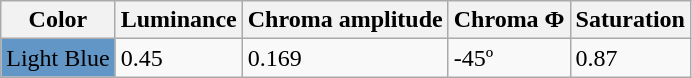<table class="wikitable">
<tr>
<th>Color</th>
<th>Luminance</th>
<th>Chroma amplitude</th>
<th>Chroma Φ</th>
<th>Saturation</th>
</tr>
<tr ---->
<td style="background-color: #6296C7;">Light Blue</td>
<td>0.45</td>
<td>0.169</td>
<td>-45º</td>
<td>0.87</td>
</tr>
</table>
